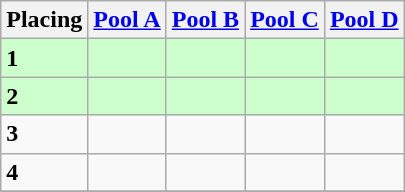<table class=wikitable style="border:1px solid #AAAAAA;">
<tr>
<th>Placing</th>
<th><a href='#'>Pool A</a></th>
<th><a href='#'>Pool B</a></th>
<th><a href='#'>Pool C</a></th>
<th><a href='#'>Pool D</a></th>
</tr>
<tr style="background: #ccffcc;">
<td><strong>1</strong></td>
<td></td>
<td></td>
<td></td>
<td></td>
</tr>
<tr style="background: #ccffcc;">
<td><strong>2</strong></td>
<td></td>
<td></td>
<td></td>
<td></td>
</tr>
<tr>
<td><strong>3</strong></td>
<td></td>
<td></td>
<td></td>
<td></td>
</tr>
<tr>
<td><strong>4</strong></td>
<td></td>
<td></td>
<td></td>
<td></td>
</tr>
<tr>
</tr>
</table>
